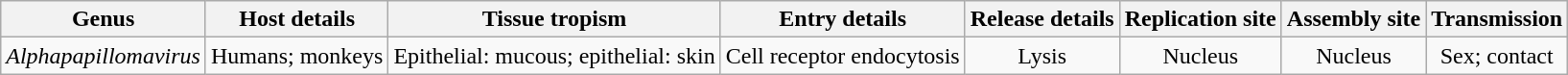<table class="wikitable sortable" style="text-align:center">
<tr>
<th>Genus</th>
<th>Host details</th>
<th>Tissue tropism</th>
<th>Entry details</th>
<th>Release details</th>
<th>Replication site</th>
<th>Assembly site</th>
<th>Transmission</th>
</tr>
<tr>
<td><em>Alphapapillomavirus</em></td>
<td>Humans; monkeys</td>
<td>Epithelial: mucous; epithelial: skin</td>
<td>Cell receptor endocytosis</td>
<td>Lysis</td>
<td>Nucleus</td>
<td>Nucleus</td>
<td>Sex; contact</td>
</tr>
</table>
